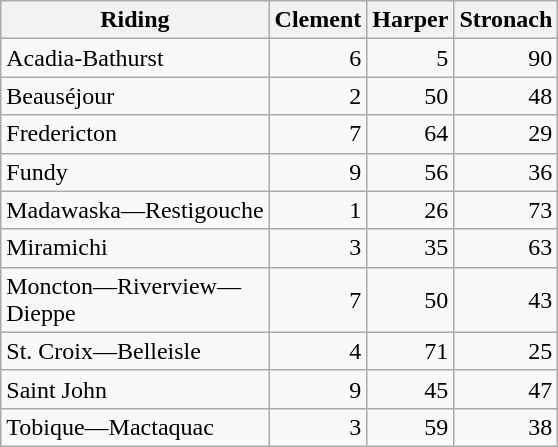<table class="wikitable">
<tr>
<th>Riding</th>
<th>Clement</th>
<th>Harper</th>
<th>Stronach</th>
</tr>
<tr>
<td>Acadia-Bathurst</td>
<td style="text-align:right;">6</td>
<td style="text-align:right;">5</td>
<td style="text-align:right;">90</td>
</tr>
<tr>
<td>Beauséjour</td>
<td style="text-align:right;">2</td>
<td style="text-align:right;">50</td>
<td style="text-align:right;">48</td>
</tr>
<tr>
<td>Fredericton</td>
<td style="text-align:right;">7</td>
<td style="text-align:right;">64</td>
<td style="text-align:right;">29</td>
</tr>
<tr>
<td>Fundy</td>
<td style="text-align:right;">9</td>
<td style="text-align:right;">56</td>
<td style="text-align:right;">36</td>
</tr>
<tr>
<td>Madawaska—Restigouche</td>
<td style="text-align:right;">1</td>
<td style="text-align:right;">26</td>
<td style="text-align:right;">73</td>
</tr>
<tr>
<td>Miramichi</td>
<td style="text-align:right;">3</td>
<td style="text-align:right;">35</td>
<td style="text-align:right;">63</td>
</tr>
<tr>
<td>Moncton—Riverview—<br>Dieppe</td>
<td style="text-align:right;">7</td>
<td style="text-align:right;">50</td>
<td style="text-align:right;">43</td>
</tr>
<tr>
<td>St. Croix—Belleisle</td>
<td style="text-align:right;">4</td>
<td style="text-align:right;">71</td>
<td style="text-align:right;">25</td>
</tr>
<tr>
<td>Saint John</td>
<td style="text-align:right;">9</td>
<td style="text-align:right;">45</td>
<td style="text-align:right;">47</td>
</tr>
<tr>
<td>Tobique—Mactaquac</td>
<td style="text-align:right;">3</td>
<td style="text-align:right;">59</td>
<td style="text-align:right;">38</td>
</tr>
</table>
